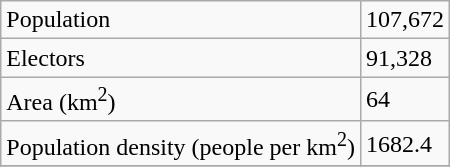<table class="wikitable">
<tr>
<td>Population</td>
<td>107,672</td>
</tr>
<tr>
<td>Electors</td>
<td>91,328</td>
</tr>
<tr>
<td>Area (km<sup>2</sup>)</td>
<td>64</td>
</tr>
<tr>
<td>Population density (people per km<sup>2</sup>)</td>
<td>1682.4</td>
</tr>
<tr>
</tr>
</table>
